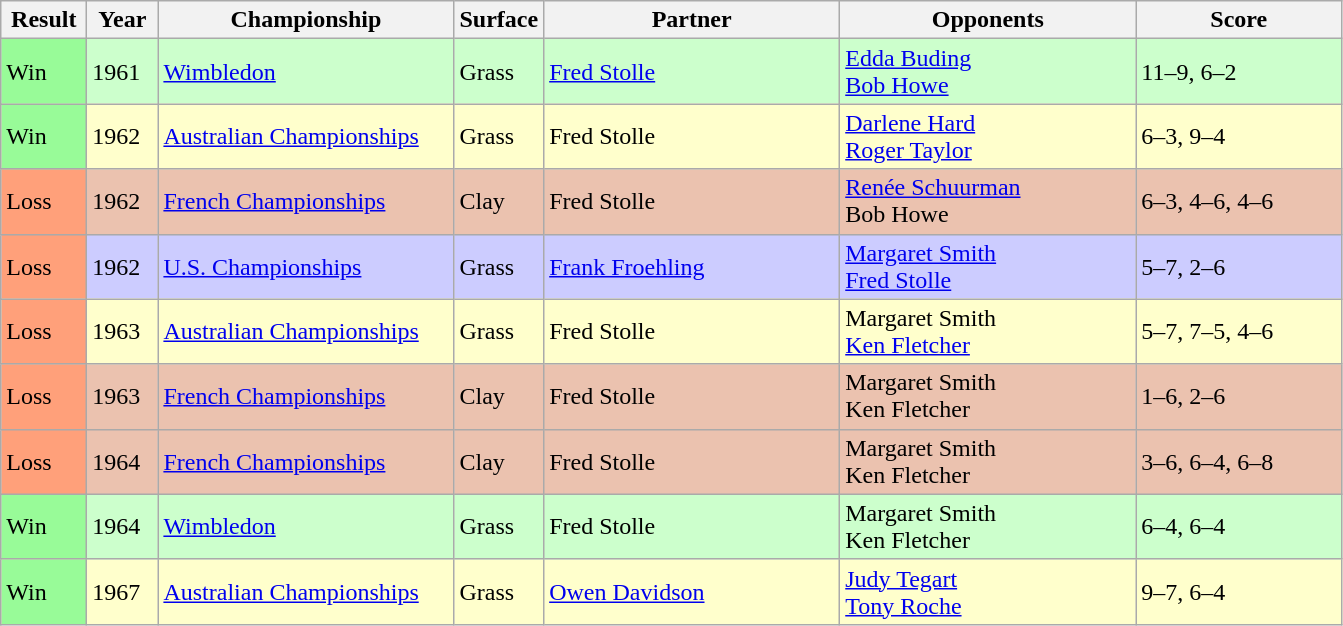<table class="sortable wikitable">
<tr>
<th style="width:50px">Result</th>
<th style="width:40px">Year</th>
<th style="width:190px">Championship</th>
<th style="width:50px">Surface</th>
<th style="width:190px">Partner</th>
<th style="width:190px">Opponents</th>
<th style="width:130px" class="unsortable">Score</th>
</tr>
<tr style="background:#cfc;">
<td style="background:#98fb98;">Win</td>
<td>1961</td>
<td><a href='#'>Wimbledon</a></td>
<td>Grass</td>
<td> <a href='#'>Fred Stolle</a></td>
<td> <a href='#'>Edda Buding</a> <br>  <a href='#'>Bob Howe</a></td>
<td>11–9, 6–2</td>
</tr>
<tr style="background:#ffc;">
<td style="background:#98fb98;">Win</td>
<td>1962</td>
<td><a href='#'>Australian Championships</a></td>
<td>Grass</td>
<td> Fred Stolle</td>
<td> <a href='#'>Darlene Hard</a> <br>  <a href='#'>Roger Taylor</a></td>
<td>6–3, 9–4</td>
</tr>
<tr style="background:#ebc2af;">
<td style="background:#ffa07a;">Loss</td>
<td>1962</td>
<td><a href='#'>French Championships</a></td>
<td>Clay</td>
<td> Fred Stolle</td>
<td> <a href='#'>Renée Schuurman</a> <br>  Bob Howe</td>
<td>6–3, 4–6, 4–6</td>
</tr>
<tr style="background:#ccf;">
<td style="background:#ffa07a;">Loss</td>
<td>1962</td>
<td><a href='#'>U.S. Championships</a></td>
<td>Grass</td>
<td> <a href='#'>Frank Froehling</a></td>
<td> <a href='#'>Margaret Smith</a> <br>  <a href='#'>Fred Stolle</a></td>
<td>5–7, 2–6</td>
</tr>
<tr style="background:#ffc;">
<td style="background:#ffa07a;">Loss</td>
<td>1963</td>
<td><a href='#'>Australian Championships</a></td>
<td>Grass</td>
<td> Fred Stolle</td>
<td> Margaret Smith <br>  <a href='#'>Ken Fletcher</a></td>
<td>5–7, 7–5, 4–6</td>
</tr>
<tr style="background:#ebc2af;">
<td style="background:#ffa07a;">Loss</td>
<td>1963</td>
<td><a href='#'>French Championships</a></td>
<td>Clay</td>
<td> Fred Stolle</td>
<td> Margaret Smith <br>  Ken Fletcher</td>
<td>1–6, 2–6</td>
</tr>
<tr style="background:#ebc2af;">
<td style="background:#ffa07a;">Loss</td>
<td>1964</td>
<td><a href='#'>French Championships</a></td>
<td>Clay</td>
<td> Fred Stolle</td>
<td> Margaret Smith <br>  Ken Fletcher</td>
<td>3–6, 6–4, 6–8</td>
</tr>
<tr style="background:#cfc;">
<td style="background:#98fb98;">Win</td>
<td>1964</td>
<td><a href='#'>Wimbledon</a></td>
<td>Grass</td>
<td> Fred Stolle</td>
<td> Margaret Smith <br>  Ken Fletcher</td>
<td>6–4, 6–4</td>
</tr>
<tr style="background:#ffc;">
<td style="background:#98fb98;">Win</td>
<td>1967</td>
<td><a href='#'>Australian Championships</a></td>
<td>Grass</td>
<td> <a href='#'>Owen Davidson</a></td>
<td> <a href='#'>Judy Tegart</a> <br>  <a href='#'>Tony Roche</a></td>
<td>9–7, 6–4</td>
</tr>
</table>
